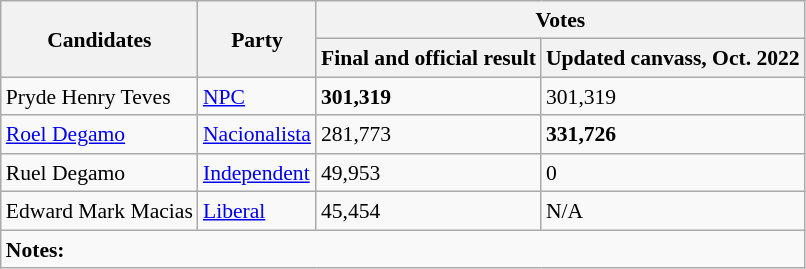<table class=wikitable style="font-size:90%;line-height:1.30em;">
<tr>
<th rowspan=2 scope="col">Candidates</th>
<th rowspan=2 scope="col">Party</th>
<th colspan=2 scope="col">Votes</th>
</tr>
<tr>
<th scope="col">Final and official result</th>
<th scope="col">Updated canvass, Oct. 2022</th>
</tr>
<tr>
<td>Pryde Henry Teves</td>
<td><a href='#'>NPC</a></td>
<td><strong>301,319</strong></td>
<td>301,319</td>
</tr>
<tr>
<td><a href='#'>Roel Degamo</a><br></td>
<td><a href='#'>Nacionalista</a></td>
<td>281,773</td>
<td><strong>331,726</strong></td>
</tr>
<tr>
<td>Ruel Degamo</td>
<td><a href='#'>Independent</a></td>
<td>49,953</td>
<td>0</td>
</tr>
<tr>
<td>Edward Mark Macias</td>
<td><a href='#'>Liberal</a></td>
<td>45,454</td>
<td>N/A</td>
</tr>
<tr>
<td colspan=4><strong>Notes:</strong><br></td>
</tr>
</table>
